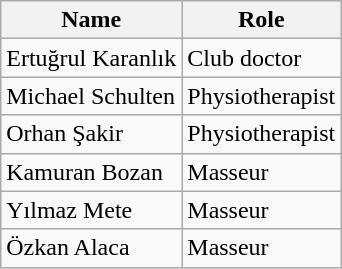<table class="wikitable">
<tr>
<th>Name</th>
<th>Role</th>
</tr>
<tr>
<td> Ertuğrul Karanlık</td>
<td>Club doctor</td>
</tr>
<tr>
<td> Michael Schulten</td>
<td>Physiotherapist</td>
</tr>
<tr>
<td> Orhan Şakir</td>
<td>Physiotherapist</td>
</tr>
<tr>
<td> Kamuran Bozan</td>
<td>Masseur</td>
</tr>
<tr>
<td> Yılmaz Mete</td>
<td>Masseur</td>
</tr>
<tr>
<td> Özkan Alaca</td>
<td>Masseur</td>
</tr>
</table>
